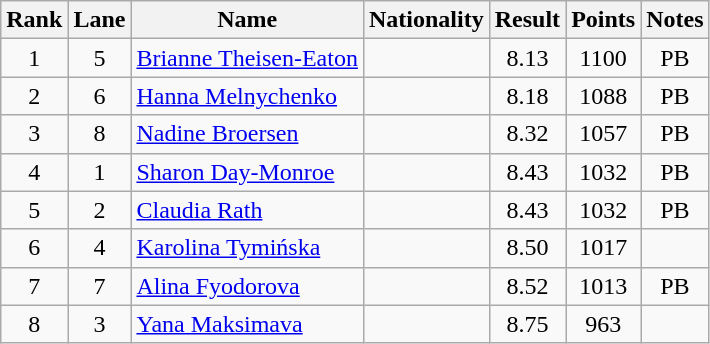<table class="wikitable sortable" style="text-align:center">
<tr>
<th>Rank</th>
<th>Lane</th>
<th>Name</th>
<th>Nationality</th>
<th>Result</th>
<th>Points</th>
<th>Notes</th>
</tr>
<tr>
<td>1</td>
<td>5</td>
<td align=left><a href='#'>Brianne Theisen-Eaton</a></td>
<td align=left></td>
<td>8.13</td>
<td>1100</td>
<td>PB</td>
</tr>
<tr>
<td>2</td>
<td>6</td>
<td align=left><a href='#'>Hanna Melnychenko</a></td>
<td align=left></td>
<td>8.18</td>
<td>1088</td>
<td>PB</td>
</tr>
<tr>
<td>3</td>
<td>8</td>
<td align=left><a href='#'>Nadine Broersen</a></td>
<td align=left></td>
<td>8.32</td>
<td>1057</td>
<td>PB</td>
</tr>
<tr>
<td>4</td>
<td>1</td>
<td align=left><a href='#'>Sharon Day-Monroe</a></td>
<td align=left></td>
<td>8.43</td>
<td>1032</td>
<td>PB</td>
</tr>
<tr>
<td>5</td>
<td>2</td>
<td align=left><a href='#'>Claudia Rath</a></td>
<td align=left></td>
<td>8.43</td>
<td>1032</td>
<td>PB</td>
</tr>
<tr>
<td>6</td>
<td>4</td>
<td align=left><a href='#'>Karolina Tymińska</a></td>
<td align=left></td>
<td>8.50</td>
<td>1017</td>
<td></td>
</tr>
<tr>
<td>7</td>
<td>7</td>
<td align=left><a href='#'>Alina Fyodorova</a></td>
<td align=left></td>
<td>8.52</td>
<td>1013</td>
<td>PB</td>
</tr>
<tr>
<td>8</td>
<td>3</td>
<td align=left><a href='#'>Yana Maksimava</a></td>
<td align=left></td>
<td>8.75</td>
<td>963</td>
<td></td>
</tr>
</table>
